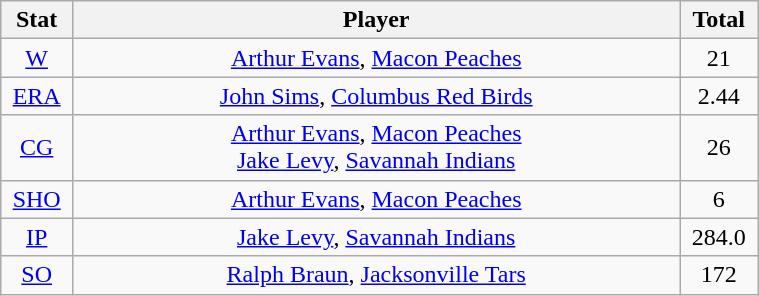<table class="wikitable" width="40%" style="text-align:center;">
<tr>
<th width="5%">Stat</th>
<th width="60%">Player</th>
<th width="5%">Total</th>
</tr>
<tr>
<td><a href='#'>W</a></td>
<td><a href='#'>Arthur Evans</a>, <a href='#'>Macon Peaches</a></td>
<td>21</td>
</tr>
<tr>
<td><a href='#'>ERA</a></td>
<td><a href='#'>John Sims</a>, <a href='#'>Columbus Red Birds</a></td>
<td>2.44</td>
</tr>
<tr>
<td><a href='#'>CG</a></td>
<td><a href='#'>Arthur Evans</a>, <a href='#'>Macon Peaches</a> <br> <a href='#'>Jake Levy</a>, <a href='#'>Savannah Indians</a></td>
<td>26</td>
</tr>
<tr>
<td><a href='#'>SHO</a></td>
<td><a href='#'>Arthur Evans</a>, <a href='#'>Macon Peaches</a></td>
<td>6</td>
</tr>
<tr>
<td><a href='#'>IP</a></td>
<td><a href='#'>Jake Levy</a>, <a href='#'>Savannah Indians</a></td>
<td>284.0</td>
</tr>
<tr>
<td><a href='#'>SO</a></td>
<td><a href='#'>Ralph Braun</a>, <a href='#'>Jacksonville Tars</a></td>
<td>172</td>
</tr>
</table>
